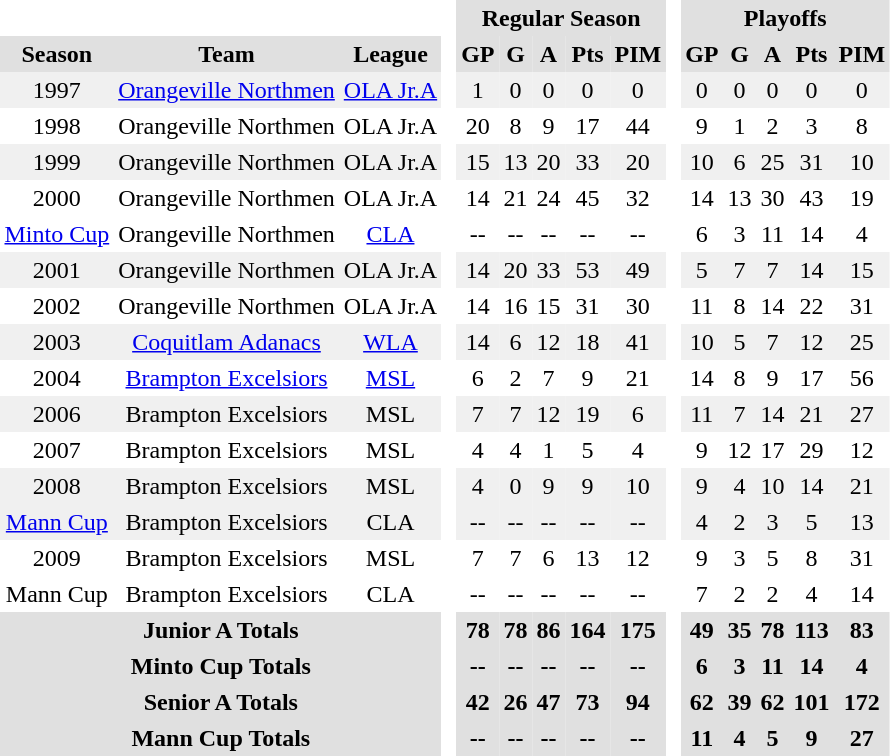<table BORDER="0" CELLPADDING="3" CELLSPACING="0">
<tr ALIGN="center" bgcolor="#e0e0e0">
<th colspan="3" bgcolor="#ffffff"> </th>
<th rowspan="99" bgcolor="#ffffff"> </th>
<th colspan="5">Regular Season</th>
<th rowspan="99" bgcolor="#ffffff"> </th>
<th colspan="5">Playoffs</th>
</tr>
<tr ALIGN="center" bgcolor="#e0e0e0">
<th>Season</th>
<th>Team</th>
<th>League</th>
<th>GP</th>
<th>G</th>
<th>A</th>
<th>Pts</th>
<th>PIM</th>
<th>GP</th>
<th>G</th>
<th>A</th>
<th>Pts</th>
<th>PIM</th>
</tr>
<tr ALIGN="center" bgcolor="#f0f0f0">
<td>1997</td>
<td><a href='#'>Orangeville Northmen</a></td>
<td><a href='#'>OLA Jr.A</a></td>
<td>1</td>
<td>0</td>
<td>0</td>
<td>0</td>
<td>0</td>
<td>0</td>
<td>0</td>
<td>0</td>
<td>0</td>
<td>0</td>
</tr>
<tr ALIGN="center">
<td>1998</td>
<td>Orangeville Northmen</td>
<td>OLA Jr.A</td>
<td>20</td>
<td>8</td>
<td>9</td>
<td>17</td>
<td>44</td>
<td>9</td>
<td>1</td>
<td>2</td>
<td>3</td>
<td>8</td>
</tr>
<tr ALIGN="center" bgcolor="#f0f0f0">
<td>1999</td>
<td>Orangeville Northmen</td>
<td>OLA Jr.A</td>
<td>15</td>
<td>13</td>
<td>20</td>
<td>33</td>
<td>20</td>
<td>10</td>
<td>6</td>
<td>25</td>
<td>31</td>
<td>10</td>
</tr>
<tr ALIGN="center">
<td>2000</td>
<td>Orangeville Northmen</td>
<td>OLA Jr.A</td>
<td>14</td>
<td>21</td>
<td>24</td>
<td>45</td>
<td>32</td>
<td>14</td>
<td>13</td>
<td>30</td>
<td>43</td>
<td>19</td>
</tr>
<tr ALIGN="center">
<td><a href='#'>Minto Cup</a></td>
<td>Orangeville Northmen</td>
<td><a href='#'>CLA</a></td>
<td>--</td>
<td>--</td>
<td>--</td>
<td>--</td>
<td>--</td>
<td>6</td>
<td>3</td>
<td>11</td>
<td>14</td>
<td>4</td>
</tr>
<tr ALIGN="center" bgcolor="#f0f0f0">
<td>2001</td>
<td>Orangeville Northmen</td>
<td>OLA Jr.A</td>
<td>14</td>
<td>20</td>
<td>33</td>
<td>53</td>
<td>49</td>
<td>5</td>
<td>7</td>
<td>7</td>
<td>14</td>
<td>15</td>
</tr>
<tr ALIGN="center">
<td>2002</td>
<td>Orangeville Northmen</td>
<td>OLA Jr.A</td>
<td>14</td>
<td>16</td>
<td>15</td>
<td>31</td>
<td>30</td>
<td>11</td>
<td>8</td>
<td>14</td>
<td>22</td>
<td>31</td>
</tr>
<tr ALIGN="center" bgcolor="#f0f0f0">
<td>2003</td>
<td><a href='#'>Coquitlam Adanacs</a></td>
<td><a href='#'>WLA</a></td>
<td>14</td>
<td>6</td>
<td>12</td>
<td>18</td>
<td>41</td>
<td>10</td>
<td>5</td>
<td>7</td>
<td>12</td>
<td>25</td>
</tr>
<tr ALIGN="center">
<td>2004</td>
<td><a href='#'>Brampton Excelsiors</a></td>
<td><a href='#'>MSL</a></td>
<td>6</td>
<td>2</td>
<td>7</td>
<td>9</td>
<td>21</td>
<td>14</td>
<td>8</td>
<td>9</td>
<td>17</td>
<td>56</td>
</tr>
<tr ALIGN="center" bgcolor="#f0f0f0">
<td>2006</td>
<td>Brampton Excelsiors</td>
<td>MSL</td>
<td>7</td>
<td>7</td>
<td>12</td>
<td>19</td>
<td>6</td>
<td>11</td>
<td>7</td>
<td>14</td>
<td>21</td>
<td>27</td>
</tr>
<tr ALIGN="center">
<td>2007</td>
<td>Brampton Excelsiors</td>
<td>MSL</td>
<td>4</td>
<td>4</td>
<td>1</td>
<td>5</td>
<td>4</td>
<td>9</td>
<td>12</td>
<td>17</td>
<td>29</td>
<td>12</td>
</tr>
<tr ALIGN="center" bgcolor="#f0f0f0">
<td>2008</td>
<td>Brampton Excelsiors</td>
<td>MSL</td>
<td>4</td>
<td>0</td>
<td>9</td>
<td>9</td>
<td>10</td>
<td>9</td>
<td>4</td>
<td>10</td>
<td>14</td>
<td>21</td>
</tr>
<tr ALIGN="center" bgcolor="#f0f0f0">
<td><a href='#'>Mann Cup</a></td>
<td>Brampton Excelsiors</td>
<td>CLA</td>
<td>--</td>
<td>--</td>
<td>--</td>
<td>--</td>
<td>--</td>
<td>4</td>
<td>2</td>
<td>3</td>
<td>5</td>
<td>13</td>
</tr>
<tr ALIGN="center">
<td>2009</td>
<td>Brampton Excelsiors</td>
<td>MSL</td>
<td>7</td>
<td>7</td>
<td>6</td>
<td>13</td>
<td>12</td>
<td>9</td>
<td>3</td>
<td>5</td>
<td>8</td>
<td>31</td>
</tr>
<tr ALIGN="center">
<td>Mann Cup</td>
<td>Brampton Excelsiors</td>
<td>CLA</td>
<td>--</td>
<td>--</td>
<td>--</td>
<td>--</td>
<td>--</td>
<td>7</td>
<td>2</td>
<td>2</td>
<td>4</td>
<td>14</td>
</tr>
<tr ALIGN="center" bgcolor="#e0e0e0">
<th colspan="3">Junior A Totals</th>
<th>78</th>
<th>78</th>
<th>86</th>
<th>164</th>
<th>175</th>
<th>49</th>
<th>35</th>
<th>78</th>
<th>113</th>
<th>83</th>
</tr>
<tr ALIGN="center" bgcolor="#e0e0e0">
<th colspan="3">Minto Cup Totals</th>
<th>--</th>
<th>--</th>
<th>--</th>
<th>--</th>
<th>--</th>
<th>6</th>
<th>3</th>
<th>11</th>
<th>14</th>
<th>4</th>
</tr>
<tr ALIGN="center" bgcolor="#e0e0e0">
<th colspan="3">Senior A Totals</th>
<th>42</th>
<th>26</th>
<th>47</th>
<th>73</th>
<th>94</th>
<th>62</th>
<th>39</th>
<th>62</th>
<th>101</th>
<th>172</th>
</tr>
<tr ALIGN="center" bgcolor="#e0e0e0">
<th colspan="3">Mann Cup Totals</th>
<th>--</th>
<th>--</th>
<th>--</th>
<th>--</th>
<th>--</th>
<th>11</th>
<th>4</th>
<th>5</th>
<th>9</th>
<th>27</th>
</tr>
</table>
